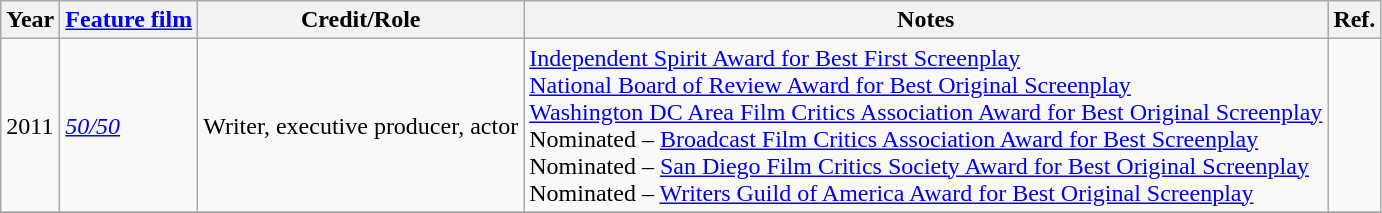<table class="wikitable sortable">
<tr>
<th>Year</th>
<th><a href='#'>Feature film</a></th>
<th>Credit/Role</th>
<th>Notes</th>
<th>Ref.</th>
</tr>
<tr>
<td>2011</td>
<td><em><a href='#'>50/50</a></em></td>
<td>Writer, executive producer, actor</td>
<td><a href='#'>Independent Spirit Award for Best First Screenplay</a><br><a href='#'>National Board of Review Award for Best Original Screenplay</a><br><a href='#'>Washington DC Area Film Critics Association Award for Best Original Screenplay</a><br>Nominated – <a href='#'>Broadcast Film Critics Association Award for Best Screenplay</a><br>Nominated – <a href='#'>San Diego Film Critics Society Award for Best Original Screenplay</a><br>Nominated – <a href='#'>Writers Guild of America Award for Best Original Screenplay</a></td>
<td></td>
</tr>
<tr>
</tr>
</table>
